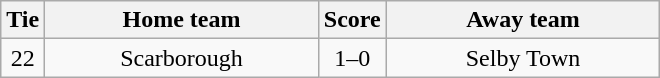<table class="wikitable" style="text-align:center;">
<tr>
<th width=20>Tie</th>
<th width=175>Home team</th>
<th width=20>Score</th>
<th width=175>Away team</th>
</tr>
<tr>
<td>22</td>
<td>Scarborough</td>
<td>1–0</td>
<td>Selby Town</td>
</tr>
</table>
